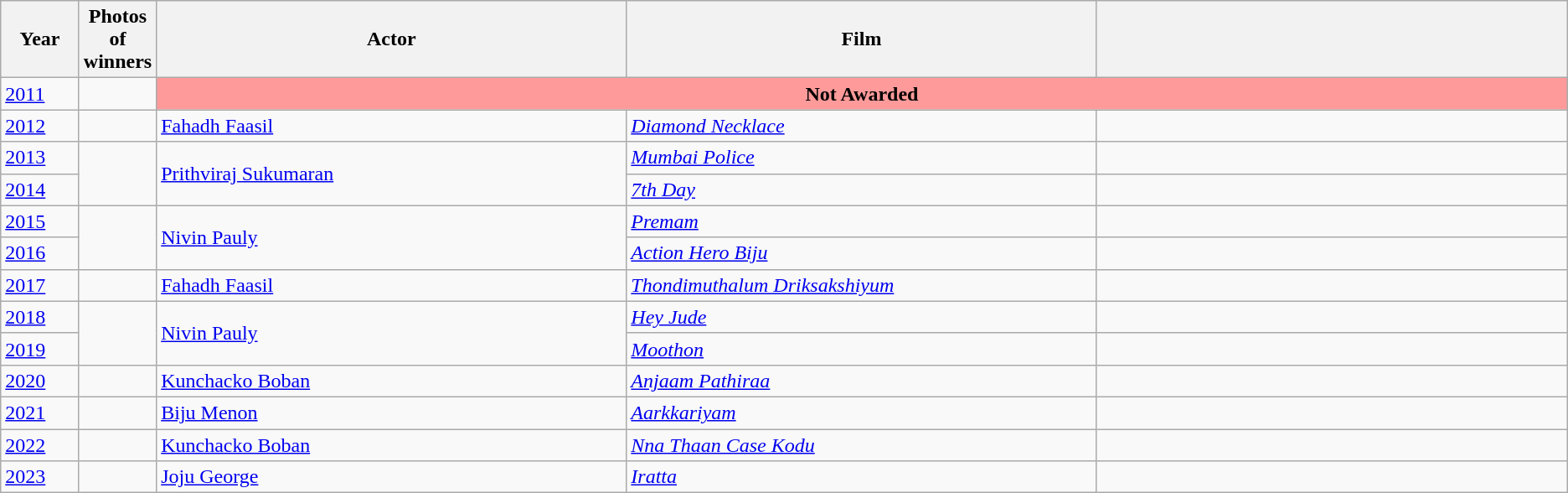<table class="wikitable sortable" style="text-align:left;">
<tr>
<th scope="col" style="width:5%;text-align:center;">Year</th>
<th scope="col" style="width:3%;text-align:center;">Photos of winners</th>
<th scope="col" style="width:30%;text-align:center;">Actor</th>
<th scope="col" style="width:30%;text-align:center;">Film</th>
<th class="unsortable"></th>
</tr>
<tr>
<td><a href='#'>2011</a></td>
<td rowspan="1" style="text-align:center"></td>
<td bgcolor=#ff9a9a colspan="5" style="text-align:center"><strong>Not Awarded </strong></td>
</tr>
<tr>
<td><a href='#'>2012</a></td>
<td style="text-align:center"></td>
<td><a href='#'>Fahadh Faasil</a></td>
<td><em><a href='#'>Diamond Necklace</a></em></td>
<td></td>
</tr>
<tr>
<td><a href='#'>2013</a></td>
<td rowspan="2" style="text-align:center"></td>
<td rowspan="2"><a href='#'>Prithviraj Sukumaran</a></td>
<td><em><a href='#'>Mumbai Police</a></em></td>
<td></td>
</tr>
<tr>
<td><a href='#'>2014</a></td>
<td><em><a href='#'>7th Day</a></em></td>
<td></td>
</tr>
<tr>
<td><a href='#'>2015</a></td>
<td rowspan="2" style="text-align:center"></td>
<td rowspan="2"><a href='#'>Nivin Pauly</a></td>
<td><em><a href='#'>Premam</a></em></td>
<td></td>
</tr>
<tr>
<td><a href='#'>2016</a></td>
<td><em><a href='#'>Action Hero Biju</a></em></td>
<td></td>
</tr>
<tr>
<td><a href='#'>2017</a></td>
<td style="text-align:center"></td>
<td><a href='#'>Fahadh Faasil</a></td>
<td><em><a href='#'>Thondimuthalum Driksakshiyum</a></em></td>
<td></td>
</tr>
<tr>
<td><a href='#'>2018</a></td>
<td rowspan="2" style="text-align:center"></td>
<td rowspan="2"><a href='#'>Nivin Pauly</a></td>
<td><em><a href='#'>Hey Jude</a></em></td>
<td></td>
</tr>
<tr>
<td><a href='#'>2019</a></td>
<td><em><a href='#'>Moothon</a></em></td>
<td></td>
</tr>
<tr>
<td><a href='#'>2020</a></td>
<td style="text-align:center"></td>
<td><a href='#'>Kunchacko Boban</a></td>
<td><em><a href='#'>Anjaam Pathiraa</a></em></td>
<td></td>
</tr>
<tr>
<td><a href='#'>2021</a></td>
<td style="text-align:center"></td>
<td><a href='#'>Biju Menon</a></td>
<td><em><a href='#'>Aarkkariyam</a></em></td>
<td></td>
</tr>
<tr>
<td><a href='#'>2022</a></td>
<td style="text-align:center"></td>
<td><a href='#'>Kunchacko Boban</a></td>
<td><em><a href='#'>Nna Thaan Case Kodu</a></em></td>
<td></td>
</tr>
<tr>
<td><a href='#'>2023</a></td>
<td style="text-align:center"></td>
<td><a href='#'>Joju George</a></td>
<td><em><a href='#'>Iratta</a></em></td>
<td></td>
</tr>
</table>
